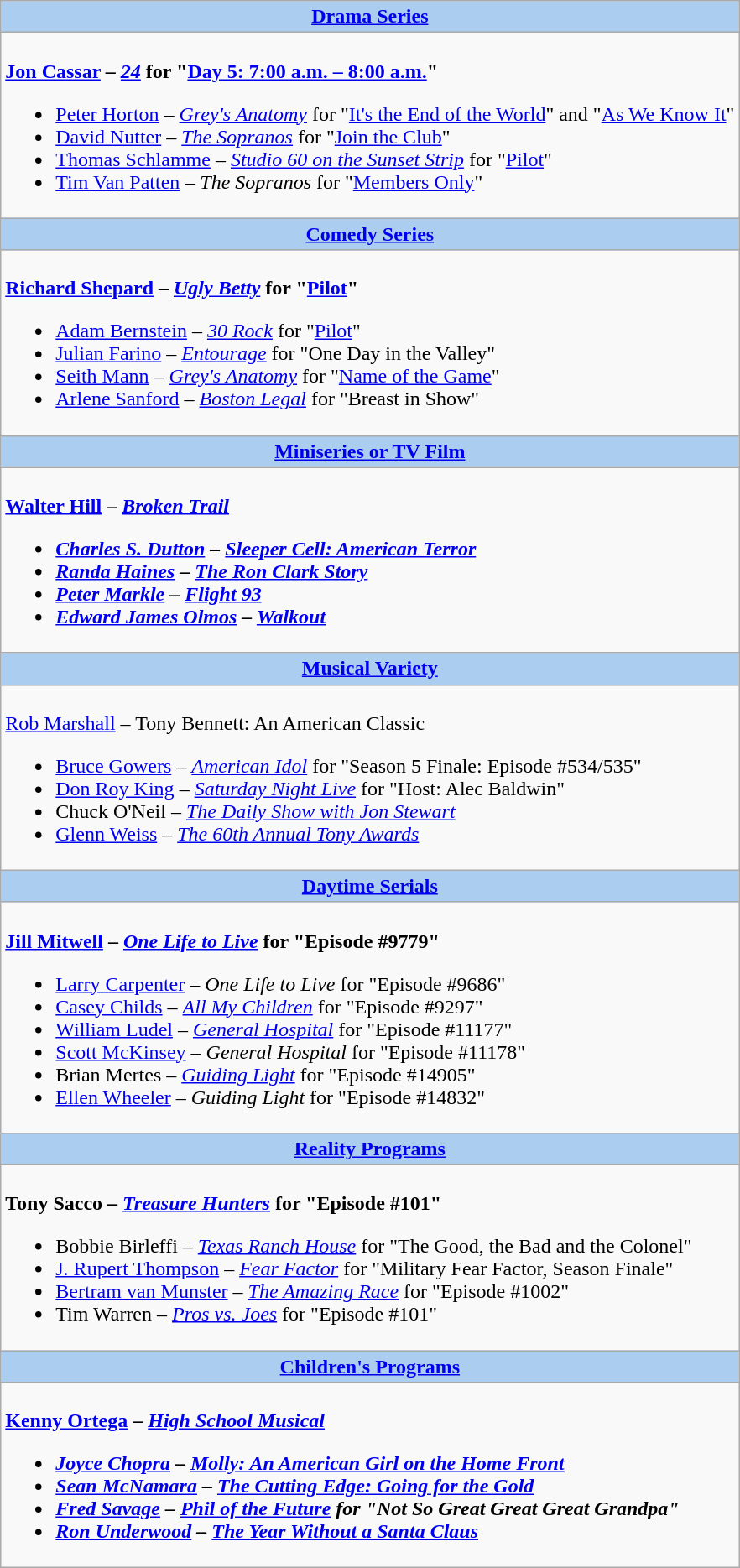<table class=wikitable style="width="100%">
<tr>
<th colspan="2" style="background:#abcdef;"><a href='#'>Drama Series</a></th>
</tr>
<tr>
<td colspan="2" style="vertical-align:top;"><br><strong><a href='#'>Jon Cassar</a> – <em><a href='#'>24</a></em> for "<a href='#'>Day 5: 7:00 a.m. – 8:00 a.m.</a>"</strong><ul><li><a href='#'>Peter Horton</a> – <em><a href='#'>Grey's Anatomy</a></em> for "<a href='#'>It's the End of the World</a>" and "<a href='#'>As We Know It</a>"</li><li><a href='#'>David Nutter</a> – <em><a href='#'>The Sopranos</a></em> for "<a href='#'>Join the Club</a>"</li><li><a href='#'>Thomas Schlamme</a> – <em><a href='#'>Studio 60 on the Sunset Strip</a></em> for "<a href='#'>Pilot</a>"</li><li><a href='#'>Tim Van Patten</a> – <em>The Sopranos</em> for "<a href='#'>Members Only</a>"</li></ul></td>
</tr>
<tr>
<th colspan="2" style="background:#abcdef;"><a href='#'>Comedy Series</a></th>
</tr>
<tr>
<td colspan="2" style="vertical-align:top;"><br><strong><a href='#'>Richard Shepard</a> – <em><a href='#'>Ugly Betty</a></em> for "<a href='#'>Pilot</a>"</strong><ul><li><a href='#'>Adam Bernstein</a> – <em><a href='#'>30 Rock</a></em> for "<a href='#'>Pilot</a>"</li><li><a href='#'>Julian Farino</a> – <em><a href='#'>Entourage</a></em> for "One Day in the Valley"</li><li><a href='#'>Seith Mann</a> – <em><a href='#'>Grey's Anatomy</a></em> for "<a href='#'>Name of the Game</a>"</li><li><a href='#'>Arlene Sanford</a> – <em><a href='#'>Boston Legal</a></em> for "Breast in Show"</li></ul></td>
</tr>
<tr>
<th colspan="2" style="background:#abcdef;"><a href='#'>Miniseries or TV Film</a></th>
</tr>
<tr>
<td colspan="2" style="vertical-align:top;"><br><strong><a href='#'>Walter Hill</a> – <em><a href='#'>Broken Trail</a><strong><em><ul><li><a href='#'>Charles S. Dutton</a> – </em><a href='#'>Sleeper Cell: American Terror</a><em></li><li><a href='#'>Randa Haines</a> – </em><a href='#'>The Ron Clark Story</a><em></li><li><a href='#'>Peter Markle</a> – </em><a href='#'>Flight 93</a><em></li><li><a href='#'>Edward James Olmos</a> – </em><a href='#'>Walkout</a><em></li></ul></td>
</tr>
<tr>
<th colspan="2" style="background:#abcdef;"><a href='#'>Musical Variety</a></th>
</tr>
<tr>
<td colspan="2" style="vertical-align:top;"><br></strong><a href='#'>Rob Marshall</a> – </em>Tony Bennett: An American Classic</em></strong><ul><li><a href='#'>Bruce Gowers</a> – <em><a href='#'>American Idol</a></em> for "Season 5 Finale: Episode #534/535"</li><li><a href='#'>Don Roy King</a> – <em><a href='#'>Saturday Night Live</a></em> for "Host: Alec Baldwin"</li><li>Chuck O'Neil – <em><a href='#'>The Daily Show with Jon Stewart</a></em></li><li><a href='#'>Glenn Weiss</a> – <em><a href='#'>The 60th Annual Tony Awards</a></em></li></ul></td>
</tr>
<tr>
<th colspan="2" style="background:#abcdef;"><a href='#'>Daytime Serials</a></th>
</tr>
<tr>
<td colspan="2" style="vertical-align:top;"><br><strong><a href='#'>Jill Mitwell</a> – <em><a href='#'>One Life to Live</a></em> for "Episode #9779"</strong><ul><li><a href='#'>Larry Carpenter</a> – <em>One Life to Live</em> for "Episode #9686"</li><li><a href='#'>Casey Childs</a> – <em><a href='#'>All My Children</a></em> for "Episode #9297"</li><li><a href='#'>William Ludel</a> – <em><a href='#'>General Hospital</a></em> for "Episode #11177"</li><li><a href='#'>Scott McKinsey</a> – <em>General Hospital</em> for "Episode #11178"</li><li>Brian Mertes – <em><a href='#'>Guiding Light</a></em> for "Episode #14905"</li><li><a href='#'>Ellen Wheeler</a> – <em>Guiding Light</em> for "Episode #14832"</li></ul></td>
</tr>
<tr>
<th colspan="2" style="background:#abcdef;"><a href='#'>Reality Programs</a></th>
</tr>
<tr>
<td colspan="2" style="vertical-align:top;"><br><strong>Tony Sacco – <em><a href='#'>Treasure Hunters</a></em> for "Episode #101"</strong><ul><li>Bobbie Birleffi – <em><a href='#'>Texas Ranch House</a></em> for "The Good, the Bad and the Colonel"</li><li><a href='#'>J. Rupert Thompson</a> – <em><a href='#'>Fear Factor</a></em> for "Military Fear Factor, Season Finale"</li><li><a href='#'>Bertram van Munster</a> – <em><a href='#'>The Amazing Race</a></em> for "Episode #1002"</li><li>Tim Warren – <em><a href='#'>Pros vs. Joes</a></em> for "Episode #101"</li></ul></td>
</tr>
<tr>
<th colspan="2" style="background:#abcdef;"><a href='#'>Children's Programs</a></th>
</tr>
<tr>
<td colspan="2" style="vertical-align:top;"><br><strong><a href='#'>Kenny Ortega</a> – <em><a href='#'>High School Musical</a><strong><em><ul><li><a href='#'>Joyce Chopra</a> – </em><a href='#'>Molly: An American Girl on the Home Front</a><em></li><li><a href='#'>Sean McNamara</a> – </em><a href='#'>The Cutting Edge: Going for the Gold</a><em></li><li><a href='#'>Fred Savage</a> – </em><a href='#'>Phil of the Future</a><em> for "Not So Great Great Great Grandpa"</li><li><a href='#'>Ron Underwood</a> – </em><a href='#'>The Year Without a Santa Claus</a><em></li></ul></td>
</tr>
</table>
